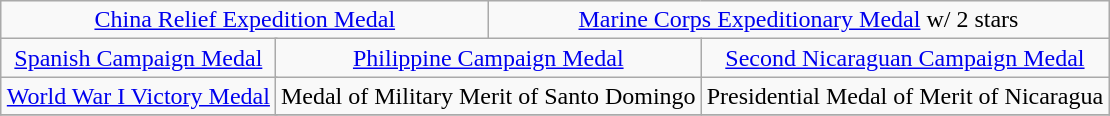<table class="wikitable" style="margin:1em auto; text-align:center;">
<tr>
<td colspan="3"><a href='#'>China Relief Expedition Medal</a></td>
<td colspan="3"><a href='#'>Marine Corps Expeditionary Medal</a> w/ 2 stars</td>
</tr>
<tr>
<td colspan="2"><a href='#'>Spanish Campaign Medal</a></td>
<td colspan="2"><a href='#'>Philippine Campaign Medal</a></td>
<td colspan="2"><a href='#'>Second Nicaraguan Campaign Medal</a></td>
</tr>
<tr>
<td colspan="2"><a href='#'>World War I Victory Medal</a></td>
<td colspan="2">Medal of Military Merit of Santo Domingo</td>
<td colspan="2">Presidential Medal of Merit of Nicaragua</td>
</tr>
<tr>
</tr>
</table>
